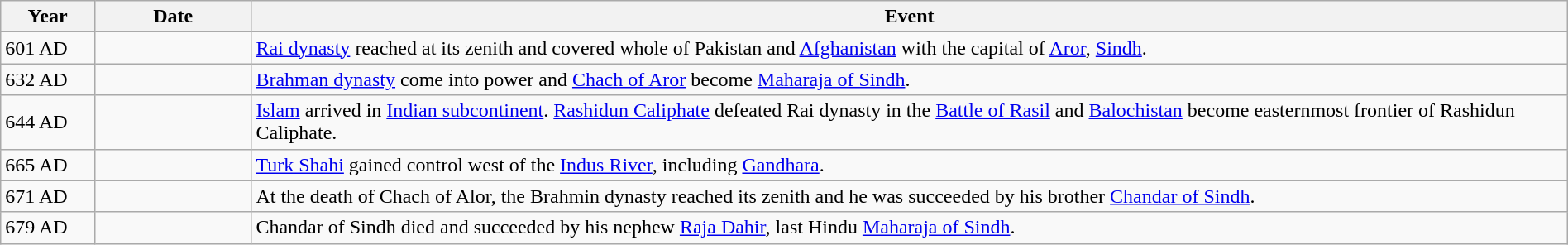<table class="wikitable" style="width:100%">
<tr>
<th style="width:6%">Year</th>
<th style="width:10%">Date</th>
<th>Event</th>
</tr>
<tr>
<td>601 AD</td>
<td></td>
<td><a href='#'>Rai dynasty</a> reached at its zenith and covered whole of Pakistan and <a href='#'>Afghanistan</a> with the capital of <a href='#'>Aror</a>, <a href='#'>Sindh</a>.</td>
</tr>
<tr>
<td>632 AD</td>
<td></td>
<td><a href='#'>Brahman dynasty</a> come into power and <a href='#'>Chach of Aror</a> become <a href='#'>Maharaja of Sindh</a>.</td>
</tr>
<tr>
<td>644 AD</td>
<td></td>
<td><a href='#'>Islam</a> arrived in <a href='#'>Indian subcontinent</a>. <a href='#'>Rashidun Caliphate</a> defeated Rai dynasty in the <a href='#'>Battle of Rasil</a> and <a href='#'>Balochistan</a> become easternmost frontier of Rashidun Caliphate.</td>
</tr>
<tr>
<td>665 AD</td>
<td></td>
<td><a href='#'>Turk Shahi</a> gained control west of the <a href='#'>Indus River</a>, including <a href='#'>Gandhara</a>.</td>
</tr>
<tr>
<td>671 AD</td>
<td></td>
<td>At the death of Chach of Alor, the Brahmin dynasty reached its zenith and he was succeeded by his brother <a href='#'>Chandar of Sindh</a>.</td>
</tr>
<tr>
<td>679 AD</td>
<td></td>
<td>Chandar of Sindh died and succeeded by his nephew <a href='#'>Raja Dahir</a>, last Hindu <a href='#'>Maharaja of Sindh</a>.</td>
</tr>
</table>
